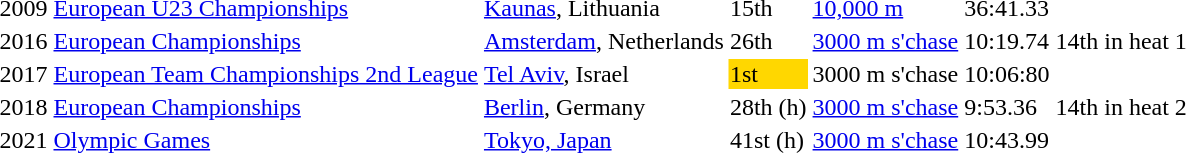<table>
<tr>
<td>2009</td>
<td><a href='#'>European U23 Championships</a></td>
<td><a href='#'>Kaunas</a>, Lithuania</td>
<td>15th</td>
<td><a href='#'>10,000 m</a></td>
<td>36:41.33</td>
<td></td>
</tr>
<tr>
<td>2016</td>
<td><a href='#'>European Championships</a></td>
<td><a href='#'>Amsterdam</a>, Netherlands</td>
<td>26th</td>
<td><a href='#'>3000 m s'chase</a></td>
<td>10:19.74</td>
<td>14th in heat 1</td>
</tr>
<tr>
<td>2017</td>
<td><a href='#'>European Team Championships 2nd League</a></td>
<td><a href='#'>Tel Aviv</a>, Israel</td>
<td bgcolor=gold>1st</td>
<td>3000 m s'chase</td>
<td>10:06:80</td>
</tr>
<tr>
<td>2018</td>
<td><a href='#'>European Championships</a></td>
<td><a href='#'>Berlin</a>, Germany</td>
<td>28th (h)</td>
<td><a href='#'>3000 m s'chase</a></td>
<td>9:53.36</td>
<td>14th in heat 2</td>
</tr>
<tr>
<td>2021</td>
<td><a href='#'>Olympic Games</a></td>
<td><a href='#'>Tokyo, Japan</a></td>
<td>41st (h)</td>
<td><a href='#'>3000 m s'chase</a></td>
<td>10:43.99</td>
</tr>
</table>
